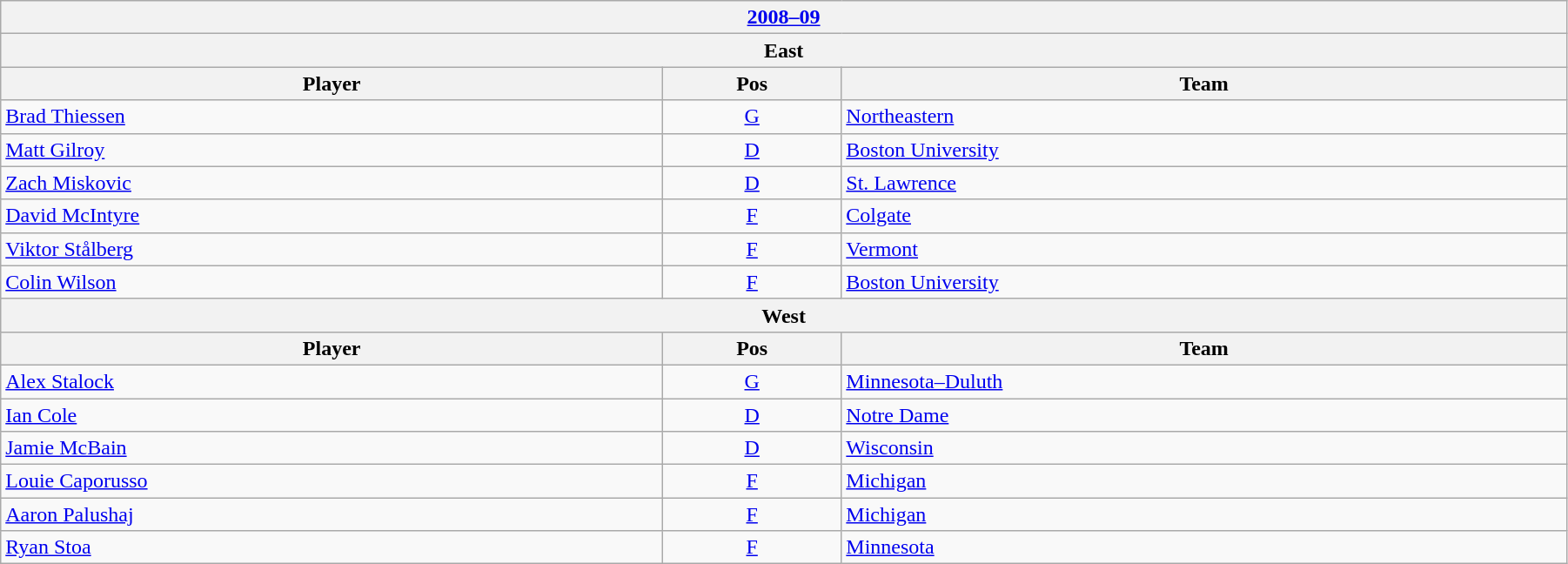<table class="wikitable" width=95%>
<tr>
<th colspan=3><a href='#'>2008–09</a></th>
</tr>
<tr>
<th colspan=3><strong>East</strong></th>
</tr>
<tr>
<th>Player</th>
<th>Pos</th>
<th>Team</th>
</tr>
<tr>
<td><a href='#'>Brad Thiessen</a></td>
<td style="text-align:center;"><a href='#'>G</a></td>
<td><a href='#'>Northeastern</a></td>
</tr>
<tr>
<td><a href='#'>Matt Gilroy</a></td>
<td style="text-align:center;"><a href='#'>D</a></td>
<td><a href='#'>Boston University</a></td>
</tr>
<tr>
<td><a href='#'>Zach Miskovic</a></td>
<td style="text-align:center;"><a href='#'>D</a></td>
<td><a href='#'>St. Lawrence</a></td>
</tr>
<tr>
<td><a href='#'>David McIntyre</a></td>
<td style="text-align:center;"><a href='#'>F</a></td>
<td><a href='#'>Colgate</a></td>
</tr>
<tr>
<td><a href='#'>Viktor Stålberg</a></td>
<td style="text-align:center;"><a href='#'>F</a></td>
<td><a href='#'>Vermont</a></td>
</tr>
<tr>
<td><a href='#'>Colin Wilson</a></td>
<td style="text-align:center;"><a href='#'>F</a></td>
<td><a href='#'>Boston University</a></td>
</tr>
<tr>
<th colspan=3><strong>West</strong></th>
</tr>
<tr>
<th>Player</th>
<th>Pos</th>
<th>Team</th>
</tr>
<tr>
<td><a href='#'>Alex Stalock</a></td>
<td style="text-align:center;"><a href='#'>G</a></td>
<td><a href='#'>Minnesota–Duluth</a></td>
</tr>
<tr>
<td><a href='#'>Ian Cole</a></td>
<td style="text-align:center;"><a href='#'>D</a></td>
<td><a href='#'>Notre Dame</a></td>
</tr>
<tr>
<td><a href='#'>Jamie McBain</a></td>
<td style="text-align:center;"><a href='#'>D</a></td>
<td><a href='#'>Wisconsin</a></td>
</tr>
<tr>
<td><a href='#'>Louie Caporusso</a></td>
<td style="text-align:center;"><a href='#'>F</a></td>
<td><a href='#'>Michigan</a></td>
</tr>
<tr>
<td><a href='#'>Aaron Palushaj</a></td>
<td style="text-align:center;"><a href='#'>F</a></td>
<td><a href='#'>Michigan</a></td>
</tr>
<tr>
<td><a href='#'>Ryan Stoa</a></td>
<td style="text-align:center;"><a href='#'>F</a></td>
<td><a href='#'>Minnesota</a></td>
</tr>
</table>
